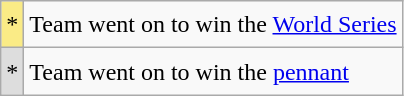<table class="wikitable" style="font-size:1.00em; line-height:1.5em;">
<tr>
<td bgcolor="#FAEB86">*</td>
<td>Team went on to win the <a href='#'>World Series</a></td>
</tr>
<tr>
<td bgcolor="#dddddd">*</td>
<td>Team went on to win the <a href='#'>pennant</a></td>
</tr>
</table>
